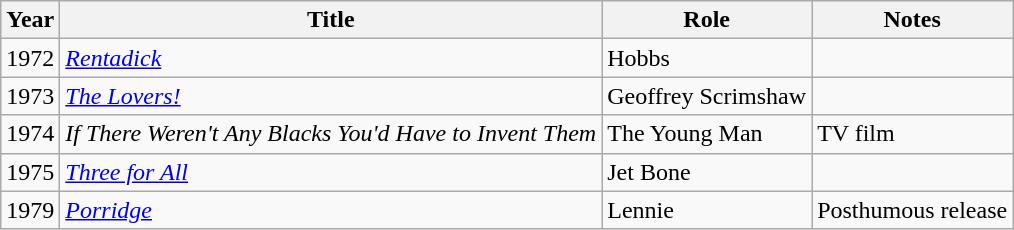<table class="wikitable">
<tr>
<th>Year</th>
<th>Title</th>
<th>Role</th>
<th>Notes</th>
</tr>
<tr>
<td>1972</td>
<td><em><a href='#'>Rentadick</a></em></td>
<td>Hobbs</td>
<td></td>
</tr>
<tr>
<td>1973</td>
<td><em><a href='#'>The Lovers!</a></em></td>
<td>Geoffrey Scrimshaw</td>
<td></td>
</tr>
<tr>
<td>1974</td>
<td><em>If There Weren't Any Blacks You'd Have to Invent Them</em></td>
<td>The Young Man</td>
<td>TV film</td>
</tr>
<tr>
<td>1975</td>
<td><em><a href='#'>Three for All</a></em></td>
<td>Jet Bone</td>
<td></td>
</tr>
<tr>
<td>1979</td>
<td><em><a href='#'>Porridge</a></em></td>
<td>Lennie</td>
<td>Posthumous release</td>
</tr>
</table>
